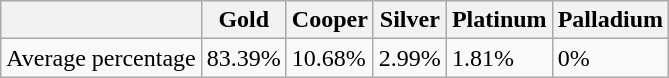<table class="wikitable">
<tr>
<th></th>
<th>Gold</th>
<th>Cooper</th>
<th>Silver</th>
<th>Platinum</th>
<th>Palladium</th>
</tr>
<tr>
<td>Average percentage</td>
<td>83.39%</td>
<td>10.68%</td>
<td>2.99%</td>
<td>1.81%</td>
<td>0%</td>
</tr>
</table>
